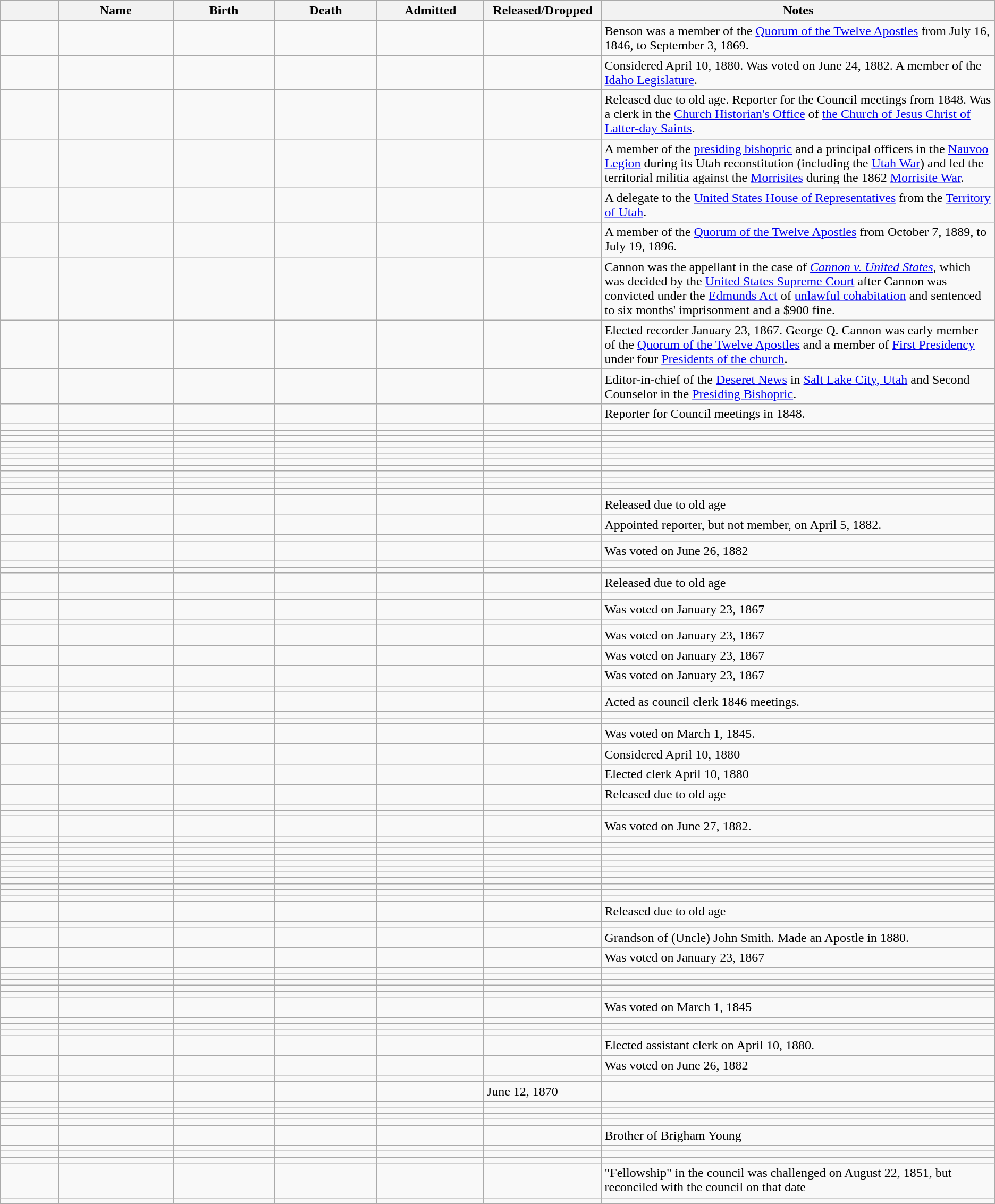<table class="wikitable sortable" border="1">
<tr>
<th scope="col" width="85px" class="unsortable"></th>
<th scope="col" width="165px">Name</th>
<th scope="col" width="145px">Birth</th>
<th scope="col" width="145px">Death</th>
<th scope="col" width="145px">Admitted</th>
<th scope="col" width="145px">Released/Dropped</th>
<th scope="col" width="600px" class="unsortable">Notes</th>
</tr>
<tr>
<td></td>
<td></td>
<td></td>
<td></td>
<td></td>
<td></td>
<td>Benson was a member of the <a href='#'>Quorum of the Twelve Apostles</a> from July 16, 1846, to September 3, 1869.</td>
</tr>
<tr>
<td></td>
<td></td>
<td></td>
<td></td>
<td></td>
<td></td>
<td>Considered April 10, 1880. Was voted on June 24, 1882. A member of the <a href='#'>Idaho Legislature</a>.</td>
</tr>
<tr>
<td></td>
<td></td>
<td></td>
<td></td>
<td></td>
<td></td>
<td>Released due to old age. Reporter for the Council meetings from 1848. Was a clerk in the <a href='#'>Church Historian's Office</a> of <a href='#'>the Church of Jesus Christ of Latter-day Saints</a>.</td>
</tr>
<tr>
<td></td>
<td></td>
<td></td>
<td></td>
<td></td>
<td></td>
<td>A member of the <a href='#'>presiding bishopric</a> and a principal officers in the <a href='#'>Nauvoo Legion</a> during its Utah reconstitution (including the <a href='#'>Utah War</a>) and led the territorial militia against the <a href='#'>Morrisites</a> during the 1862 <a href='#'>Morrisite War</a>.</td>
</tr>
<tr>
<td></td>
<td></td>
<td></td>
<td></td>
<td></td>
<td></td>
<td>A delegate to the <a href='#'>United States House of Representatives</a> from the <a href='#'>Territory of Utah</a>.</td>
</tr>
<tr>
<td></td>
<td></td>
<td></td>
<td></td>
<td></td>
<td></td>
<td>A member of the <a href='#'>Quorum of the Twelve Apostles</a> from October 7, 1889,  to July 19, 1896.</td>
</tr>
<tr>
<td></td>
<td></td>
<td></td>
<td></td>
<td></td>
<td></td>
<td>Cannon was the appellant in the case of <em><a href='#'>Cannon v. United States</a></em>, which was decided by the <a href='#'>United States Supreme Court</a> after Cannon was convicted under the <a href='#'>Edmunds Act</a> of <a href='#'>unlawful cohabitation</a> and sentenced to six months' imprisonment and a $900 fine.</td>
</tr>
<tr>
<td></td>
<td></td>
<td></td>
<td></td>
<td></td>
<td></td>
<td>Elected recorder January 23, 1867. George Q. Cannon was early member of the <a href='#'>Quorum of the Twelve Apostles</a> and a member of <a href='#'>First Presidency</a> under four <a href='#'>Presidents of the church</a>.</td>
</tr>
<tr>
<td></td>
<td></td>
<td></td>
<td></td>
<td></td>
<td></td>
<td>Editor-in-chief of the <a href='#'>Deseret News</a> in <a href='#'>Salt Lake City, Utah</a> and Second Counselor in the <a href='#'>Presiding Bishopric</a>.</td>
</tr>
<tr>
<td></td>
<td></td>
<td></td>
<td></td>
<td></td>
<td></td>
<td>Reporter for Council meetings in 1848.</td>
</tr>
<tr>
<td></td>
<td></td>
<td></td>
<td></td>
<td></td>
<td></td>
<td></td>
</tr>
<tr>
<td></td>
<td></td>
<td></td>
<td></td>
<td></td>
<td></td>
<td></td>
</tr>
<tr>
<td></td>
<td></td>
<td></td>
<td></td>
<td></td>
<td></td>
<td></td>
</tr>
<tr>
<td></td>
<td></td>
<td></td>
<td></td>
<td></td>
<td></td>
<td></td>
</tr>
<tr>
<td></td>
<td></td>
<td></td>
<td></td>
<td></td>
<td></td>
<td></td>
</tr>
<tr>
<td></td>
<td></td>
<td></td>
<td></td>
<td></td>
<td></td>
<td></td>
</tr>
<tr>
<td></td>
<td></td>
<td></td>
<td></td>
<td></td>
<td></td>
<td></td>
</tr>
<tr>
<td></td>
<td></td>
<td></td>
<td></td>
<td></td>
<td></td>
<td></td>
</tr>
<tr>
<td></td>
<td></td>
<td></td>
<td></td>
<td></td>
<td></td>
<td></td>
</tr>
<tr>
<td></td>
<td></td>
<td></td>
<td></td>
<td></td>
<td></td>
<td></td>
</tr>
<tr>
<td></td>
<td></td>
<td></td>
<td></td>
<td></td>
<td></td>
<td></td>
</tr>
<tr>
<td></td>
<td></td>
<td></td>
<td></td>
<td></td>
<td></td>
<td></td>
</tr>
<tr>
<td></td>
<td></td>
<td></td>
<td></td>
<td></td>
<td></td>
<td>Released due to old age</td>
</tr>
<tr>
<td></td>
<td></td>
<td></td>
<td></td>
<td></td>
<td></td>
<td>Appointed reporter, but not member, on April 5, 1882.</td>
</tr>
<tr>
<td></td>
<td></td>
<td></td>
<td></td>
<td></td>
<td></td>
<td></td>
</tr>
<tr>
<td></td>
<td></td>
<td></td>
<td></td>
<td></td>
<td></td>
<td>Was voted on June 26, 1882</td>
</tr>
<tr>
<td></td>
<td></td>
<td></td>
<td></td>
<td></td>
<td></td>
<td></td>
</tr>
<tr>
<td></td>
<td></td>
<td></td>
<td></td>
<td></td>
<td></td>
<td></td>
</tr>
<tr>
<td></td>
<td></td>
<td></td>
<td></td>
<td></td>
<td></td>
<td>Released due to old age</td>
</tr>
<tr>
<td></td>
<td></td>
<td></td>
<td></td>
<td></td>
<td></td>
<td></td>
</tr>
<tr>
<td></td>
<td></td>
<td></td>
<td></td>
<td></td>
<td></td>
<td>Was voted on January 23, 1867</td>
</tr>
<tr>
<td></td>
<td></td>
<td></td>
<td></td>
<td></td>
<td></td>
<td></td>
</tr>
<tr>
<td></td>
<td></td>
<td></td>
<td></td>
<td></td>
<td></td>
<td>Was voted on January 23, 1867</td>
</tr>
<tr>
<td></td>
<td></td>
<td></td>
<td></td>
<td></td>
<td></td>
<td>Was voted on January 23, 1867</td>
</tr>
<tr>
<td></td>
<td></td>
<td></td>
<td></td>
<td></td>
<td></td>
<td>Was voted on January 23, 1867</td>
</tr>
<tr>
<td></td>
<td></td>
<td></td>
<td></td>
<td></td>
<td></td>
<td></td>
</tr>
<tr>
<td></td>
<td></td>
<td></td>
<td></td>
<td></td>
<td></td>
<td>Acted as council clerk 1846 meetings.</td>
</tr>
<tr>
<td></td>
<td></td>
<td></td>
<td></td>
<td></td>
<td></td>
<td></td>
</tr>
<tr>
<td></td>
<td></td>
<td></td>
<td></td>
<td></td>
<td></td>
<td></td>
</tr>
<tr>
<td></td>
<td></td>
<td></td>
<td></td>
<td></td>
<td></td>
<td>Was voted on March 1, 1845.</td>
</tr>
<tr>
<td></td>
<td></td>
<td></td>
<td></td>
<td></td>
<td></td>
<td>Considered April 10, 1880</td>
</tr>
<tr>
<td></td>
<td></td>
<td></td>
<td></td>
<td></td>
<td></td>
<td>Elected clerk April 10, 1880</td>
</tr>
<tr>
<td></td>
<td></td>
<td></td>
<td></td>
<td></td>
<td></td>
<td>Released due to old age</td>
</tr>
<tr>
<td></td>
<td></td>
<td></td>
<td></td>
<td></td>
<td></td>
<td></td>
</tr>
<tr>
<td></td>
<td></td>
<td></td>
<td></td>
<td></td>
<td></td>
<td></td>
</tr>
<tr>
<td></td>
<td></td>
<td></td>
<td></td>
<td></td>
<td></td>
<td>Was voted on June 27, 1882.</td>
</tr>
<tr>
<td></td>
<td></td>
<td></td>
<td></td>
<td></td>
<td></td>
<td></td>
</tr>
<tr>
<td></td>
<td></td>
<td></td>
<td></td>
<td></td>
<td></td>
<td></td>
</tr>
<tr>
<td></td>
<td></td>
<td></td>
<td></td>
<td></td>
<td></td>
<td></td>
</tr>
<tr>
<td></td>
<td></td>
<td></td>
<td></td>
<td></td>
<td></td>
<td></td>
</tr>
<tr>
<td></td>
<td></td>
<td></td>
<td></td>
<td></td>
<td></td>
<td></td>
</tr>
<tr>
<td></td>
<td></td>
<td></td>
<td></td>
<td></td>
<td></td>
<td></td>
</tr>
<tr>
<td></td>
<td></td>
<td></td>
<td></td>
<td></td>
<td></td>
<td></td>
</tr>
<tr>
<td></td>
<td></td>
<td></td>
<td></td>
<td></td>
<td></td>
<td></td>
</tr>
<tr>
<td></td>
<td></td>
<td></td>
<td></td>
<td></td>
<td></td>
<td></td>
</tr>
<tr>
<td></td>
<td></td>
<td></td>
<td></td>
<td></td>
<td></td>
<td></td>
</tr>
<tr>
<td></td>
<td></td>
<td></td>
<td></td>
<td></td>
<td></td>
<td></td>
</tr>
<tr>
<td></td>
<td></td>
<td></td>
<td></td>
<td></td>
<td></td>
<td>Released due to old age</td>
</tr>
<tr>
<td></td>
<td></td>
<td></td>
<td></td>
<td></td>
<td></td>
<td></td>
</tr>
<tr>
<td></td>
<td></td>
<td></td>
<td></td>
<td></td>
<td></td>
<td>Grandson of (Uncle) John Smith. Made an Apostle in 1880.</td>
</tr>
<tr>
<td></td>
<td></td>
<td></td>
<td></td>
<td></td>
<td></td>
<td>Was voted on January 23, 1867</td>
</tr>
<tr>
<td></td>
<td></td>
<td></td>
<td></td>
<td></td>
<td></td>
<td></td>
</tr>
<tr>
<td></td>
<td></td>
<td></td>
<td></td>
<td></td>
<td></td>
<td></td>
</tr>
<tr>
<td></td>
<td></td>
<td></td>
<td></td>
<td></td>
<td></td>
<td></td>
</tr>
<tr>
<td></td>
<td></td>
<td></td>
<td></td>
<td></td>
<td></td>
<td></td>
</tr>
<tr>
<td></td>
<td></td>
<td></td>
<td></td>
<td></td>
<td></td>
<td></td>
</tr>
<tr>
<td></td>
<td></td>
<td></td>
<td></td>
<td></td>
<td></td>
<td>Was voted on March 1, 1845</td>
</tr>
<tr>
<td></td>
<td></td>
<td></td>
<td></td>
<td></td>
<td></td>
<td></td>
</tr>
<tr>
<td></td>
<td></td>
<td></td>
<td></td>
<td></td>
<td></td>
<td></td>
</tr>
<tr>
<td></td>
<td></td>
<td></td>
<td></td>
<td></td>
<td></td>
<td></td>
</tr>
<tr>
<td></td>
<td></td>
<td></td>
<td></td>
<td></td>
<td></td>
<td>Elected assistant clerk on April 10, 1880.</td>
</tr>
<tr>
<td></td>
<td></td>
<td></td>
<td></td>
<td></td>
<td></td>
<td>Was voted on June 26, 1882</td>
</tr>
<tr>
<td></td>
<td></td>
<td></td>
<td></td>
<td></td>
<td></td>
<td></td>
</tr>
<tr>
<td></td>
<td></td>
<td></td>
<td></td>
<td></td>
<td>June 12, 1870</td>
<td></td>
</tr>
<tr>
<td></td>
<td></td>
<td></td>
<td></td>
<td></td>
<td></td>
<td></td>
</tr>
<tr>
<td></td>
<td></td>
<td></td>
<td></td>
<td></td>
<td></td>
<td></td>
</tr>
<tr>
<td></td>
<td></td>
<td></td>
<td></td>
<td></td>
<td></td>
<td></td>
</tr>
<tr>
<td></td>
<td></td>
<td></td>
<td></td>
<td></td>
<td></td>
<td></td>
</tr>
<tr>
<td></td>
<td></td>
<td></td>
<td></td>
<td></td>
<td></td>
<td>Brother of Brigham Young</td>
</tr>
<tr>
<td></td>
<td></td>
<td></td>
<td></td>
<td></td>
<td></td>
<td></td>
</tr>
<tr>
<td></td>
<td></td>
<td></td>
<td></td>
<td></td>
<td></td>
<td></td>
</tr>
<tr>
<td></td>
<td></td>
<td></td>
<td></td>
<td></td>
<td></td>
<td></td>
</tr>
<tr>
<td></td>
<td></td>
<td></td>
<td></td>
<td></td>
<td></td>
<td>"Fellowship" in the council was challenged on August 22, 1851, but reconciled with the council on that date</td>
</tr>
<tr>
<td></td>
<td></td>
<td></td>
<td></td>
<td></td>
<td></td>
<td></td>
</tr>
</table>
